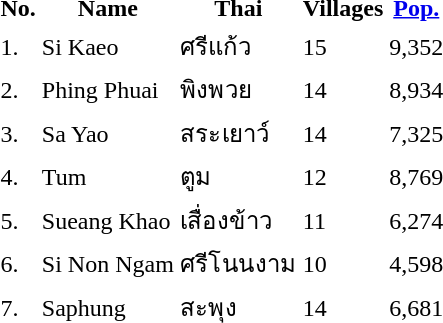<table>
<tr>
<th>No.</th>
<th>Name</th>
<th>Thai</th>
<th>Villages</th>
<th><a href='#'>Pop.</a></th>
</tr>
<tr>
<td>1.</td>
<td>Si Kaeo</td>
<td>ศรีแก้ว</td>
<td>15</td>
<td>9,352</td>
</tr>
<tr>
<td>2.</td>
<td>Phing Phuai</td>
<td>พิงพวย</td>
<td>14</td>
<td>8,934</td>
</tr>
<tr>
<td>3.</td>
<td>Sa Yao</td>
<td>สระเยาว์</td>
<td>14</td>
<td>7,325</td>
</tr>
<tr>
<td>4.</td>
<td>Tum</td>
<td>ตูม</td>
<td>12</td>
<td>8,769</td>
</tr>
<tr>
<td>5.</td>
<td>Sueang Khao</td>
<td>เสื่องข้าว</td>
<td>11</td>
<td>6,274</td>
</tr>
<tr>
<td>6.</td>
<td>Si Non Ngam</td>
<td>ศรีโนนงาม</td>
<td>10</td>
<td>4,598</td>
</tr>
<tr>
<td>7.</td>
<td>Saphung</td>
<td>สะพุง</td>
<td>14</td>
<td>6,681</td>
</tr>
</table>
